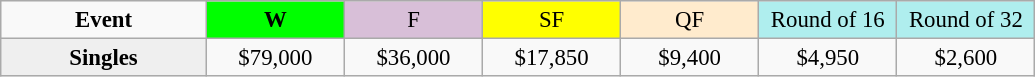<table class=wikitable style=font-size:95%;text-align:center>
<tr>
<td style="width:130px"><strong>Event</strong></td>
<td style="width:85px; background:lime"><strong>W</strong></td>
<td style="width:85px; background:thistle">F</td>
<td style="width:85px; background:#ffff00">SF</td>
<td style="width:85px; background:#ffebcd">QF</td>
<td style="width:85px; background:#afeeee">Round of 16</td>
<td style="width:85px; background:#afeeee">Round of 32</td>
</tr>
<tr>
<th style=background:#efefef>Singles</th>
<td>$79,000</td>
<td>$36,000</td>
<td>$17,850</td>
<td>$9,400</td>
<td>$4,950</td>
<td>$2,600</td>
</tr>
</table>
